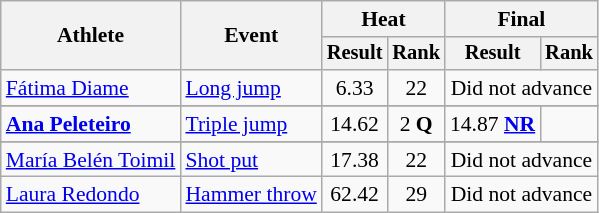<table class="wikitable" style="font-size:90%">
<tr>
<th rowspan="2">Athlete</th>
<th rowspan="2">Event</th>
<th colspan="2">Heat</th>
<th colspan="2">Final</th>
</tr>
<tr style="font-size:95%">
<th>Result</th>
<th>Rank</th>
<th>Result</th>
<th>Rank</th>
</tr>
<tr align=center>
<td align=left><a href='#'>Fátima Diame</a></td>
<td align=left><a href='#'>Long jump</a></td>
<td>6.33</td>
<td>22</td>
<td colspan=2>Did not advance</td>
</tr>
<tr>
</tr>
<tr align=center>
<td align=left><strong><a href='#'>Ana Peleteiro</a></strong></td>
<td align=left><a href='#'>Triple jump</a></td>
<td>14.62</td>
<td>2 <strong>Q</strong></td>
<td>14.87 <strong><a href='#'>NR</a></strong></td>
<td></td>
</tr>
<tr>
</tr>
<tr align=center>
<td align=left><a href='#'>María Belén Toimil</a></td>
<td align=left><a href='#'>Shot put</a></td>
<td>17.38</td>
<td>22</td>
<td colspan=2>Did not advance</td>
</tr>
<tr align=center>
<td align=left><a href='#'>Laura Redondo</a></td>
<td align=left><a href='#'>Hammer throw</a></td>
<td>62.42</td>
<td>29</td>
<td colspan=2>Did not advance</td>
</tr>
</table>
